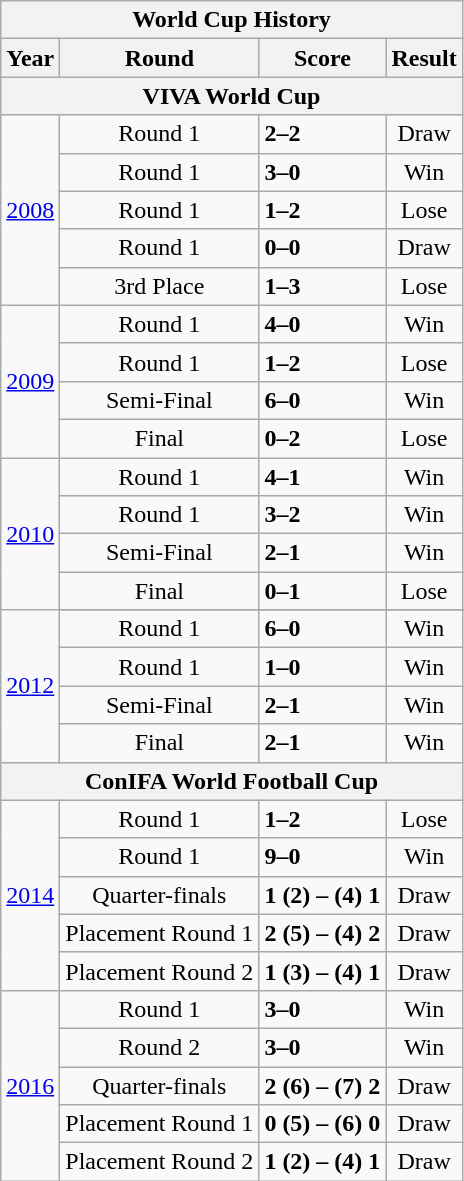<table class="wikitable" style="text-align: center;">
<tr>
<th colspan=4>World Cup History</th>
</tr>
<tr>
<th>Year</th>
<th>Round</th>
<th>Score</th>
<th>Result</th>
</tr>
<tr>
<th colspan=4>VIVA World Cup</th>
</tr>
<tr>
<td rowspan=5><a href='#'>2008</a></td>
<td>Round 1</td>
<td align="left"> <strong>2–2</strong> </td>
<td>Draw</td>
</tr>
<tr>
<td>Round 1</td>
<td align="left"> <strong>3–0</strong> </td>
<td>Win</td>
</tr>
<tr>
<td>Round 1</td>
<td align="left"> <strong>1–2</strong> </td>
<td>Lose</td>
</tr>
<tr>
<td>Round 1</td>
<td align="left"> <strong>0–0</strong> </td>
<td>Draw</td>
</tr>
<tr>
<td>3rd Place</td>
<td align="left"> <strong>1–3</strong> </td>
<td>Lose</td>
</tr>
<tr>
<td rowspan=4><a href='#'>2009</a></td>
<td>Round 1</td>
<td align="left"> <strong>4–0</strong> </td>
<td>Win</td>
</tr>
<tr>
<td>Round 1</td>
<td align="left"> <strong>1–2</strong> </td>
<td>Lose</td>
</tr>
<tr>
<td>Semi-Final</td>
<td align="left"> <strong>6–0</strong> </td>
<td>Win</td>
</tr>
<tr>
<td>Final</td>
<td align="left"> <strong>0–2</strong> </td>
<td>Lose</td>
</tr>
<tr>
<td rowspan=4><a href='#'>2010</a></td>
<td>Round 1</td>
<td align="left"> <strong>4–1</strong> </td>
<td>Win</td>
</tr>
<tr>
<td>Round 1</td>
<td align="left"> <strong>3–2</strong> </td>
<td>Win</td>
</tr>
<tr>
<td>Semi-Final</td>
<td align="left"> <strong>2–1</strong> </td>
<td>Win</td>
</tr>
<tr>
<td>Final</td>
<td align="left"> <strong>0–1</strong> </td>
<td>Lose</td>
</tr>
<tr>
<td rowspan=5><a href='#'>2012</a></td>
</tr>
<tr>
<td>Round 1</td>
<td align="left"> <strong>6–0</strong> </td>
<td>Win</td>
</tr>
<tr>
<td>Round 1</td>
<td align="left"> <strong>1–0</strong> </td>
<td>Win</td>
</tr>
<tr>
<td>Semi-Final</td>
<td align="left"> <strong>2–1</strong> </td>
<td>Win</td>
</tr>
<tr>
<td>Final</td>
<td align="left"> <strong>2–1</strong> </td>
<td>Win</td>
</tr>
<tr>
<th colspan="4">ConIFA World Football Cup</th>
</tr>
<tr>
<td rowspan="5"><a href='#'>2014</a></td>
<td>Round 1</td>
<td align="left"> <strong>1–2</strong> </td>
<td>Lose</td>
</tr>
<tr>
<td>Round 1</td>
<td align="left"> <strong>9–0</strong> </td>
<td>Win</td>
</tr>
<tr>
<td>Quarter-finals</td>
<td align="left"> <strong>1 (2) – (4) 1</strong> </td>
<td>Draw</td>
</tr>
<tr>
<td>Placement Round 1</td>
<td align="left"> <strong>2 (5) – (4) 2</strong> </td>
<td>Draw</td>
</tr>
<tr>
<td>Placement Round 2</td>
<td align="left"> <strong>1 (3) – (4) 1</strong> </td>
<td>Draw</td>
</tr>
<tr>
<td rowspan="5"><a href='#'>2016</a></td>
<td>Round 1</td>
<td align="left"> <strong>3–0</strong> </td>
<td>Win</td>
</tr>
<tr>
<td>Round 2</td>
<td align="left"> <strong>3–0</strong> </td>
<td>Win</td>
</tr>
<tr>
<td>Quarter-finals</td>
<td align="left"> <strong>2 (6) – (7) 2</strong> </td>
<td>Draw</td>
</tr>
<tr>
<td>Placement Round 1</td>
<td align="left"> <strong>0 (5) – (6) 0</strong> </td>
<td>Draw</td>
</tr>
<tr>
<td>Placement Round 2</td>
<td align="left"> <strong>1 (2) – (4) 1</strong> </td>
<td>Draw</td>
</tr>
</table>
